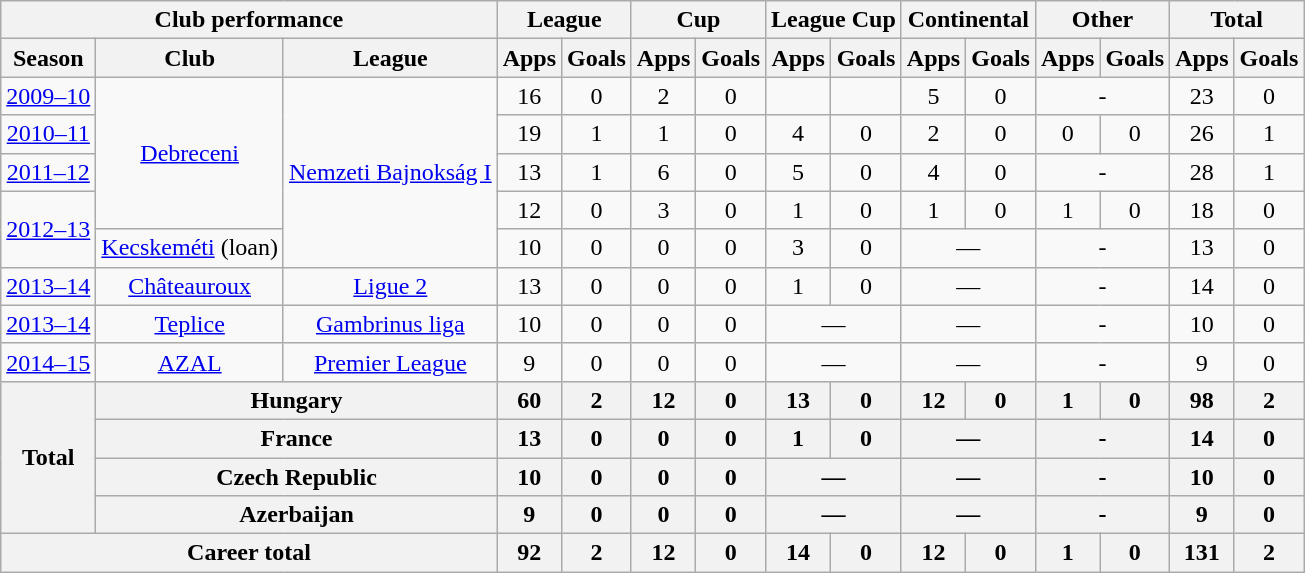<table class="wikitable" style="text-align:center">
<tr>
<th colspan=3>Club performance</th>
<th colspan=2>League</th>
<th colspan=2>Cup</th>
<th colspan=2>League Cup</th>
<th colspan=2>Continental</th>
<th colspan=2>Other</th>
<th colspan=2>Total</th>
</tr>
<tr>
<th>Season</th>
<th>Club</th>
<th>League</th>
<th>Apps</th>
<th>Goals</th>
<th>Apps</th>
<th>Goals</th>
<th>Apps</th>
<th>Goals</th>
<th>Apps</th>
<th>Goals</th>
<th>Apps</th>
<th>Goals</th>
<th>Apps</th>
<th>Goals</th>
</tr>
<tr>
<td><a href='#'>2009–10</a></td>
<td rowspan="4"><a href='#'>Debreceni</a></td>
<td rowspan="5"><a href='#'>Nemzeti Bajnokság I</a></td>
<td>16</td>
<td>0</td>
<td>2</td>
<td>0</td>
<td></td>
<td></td>
<td>5</td>
<td>0</td>
<td colspan="2">-</td>
<td>23</td>
<td>0</td>
</tr>
<tr>
<td><a href='#'>2010–11</a></td>
<td>19</td>
<td>1</td>
<td>1</td>
<td>0</td>
<td>4</td>
<td>0</td>
<td>2</td>
<td>0</td>
<td>0</td>
<td>0</td>
<td>26</td>
<td>1</td>
</tr>
<tr>
<td><a href='#'>2011–12</a></td>
<td>13</td>
<td>1</td>
<td>6</td>
<td>0</td>
<td>5</td>
<td>0</td>
<td>4</td>
<td>0</td>
<td colspan="2">-</td>
<td>28</td>
<td>1</td>
</tr>
<tr>
<td rowspan="2"><a href='#'>2012–13</a></td>
<td>12</td>
<td>0</td>
<td>3</td>
<td>0</td>
<td>1</td>
<td>0</td>
<td>1</td>
<td>0</td>
<td>1</td>
<td>0</td>
<td>18</td>
<td>0</td>
</tr>
<tr>
<td><a href='#'>Kecskeméti</a> (loan)</td>
<td>10</td>
<td>0</td>
<td>0</td>
<td>0</td>
<td>3</td>
<td>0</td>
<td colspan="2">—</td>
<td colspan="2">-</td>
<td>13</td>
<td>0</td>
</tr>
<tr>
<td><a href='#'>2013–14</a></td>
<td><a href='#'>Châteauroux</a></td>
<td><a href='#'>Ligue 2</a></td>
<td>13</td>
<td>0</td>
<td>0</td>
<td>0</td>
<td>1</td>
<td>0</td>
<td colspan="2">—</td>
<td colspan="2">-</td>
<td>14</td>
<td>0</td>
</tr>
<tr>
<td><a href='#'>2013–14</a></td>
<td><a href='#'>Teplice</a></td>
<td><a href='#'>Gambrinus liga</a></td>
<td>10</td>
<td>0</td>
<td>0</td>
<td>0</td>
<td colspan="2">—</td>
<td colspan="2">—</td>
<td colspan="2">-</td>
<td>10</td>
<td>0</td>
</tr>
<tr>
<td><a href='#'>2014–15</a></td>
<td><a href='#'>AZAL</a></td>
<td><a href='#'>Premier League</a></td>
<td>9</td>
<td>0</td>
<td>0</td>
<td>0</td>
<td colspan="2">—</td>
<td colspan="2">—</td>
<td colspan="2">-</td>
<td>9</td>
<td>0</td>
</tr>
<tr>
<th rowspan=4>Total</th>
<th colspan=2>Hungary</th>
<th>60</th>
<th>2</th>
<th>12</th>
<th>0</th>
<th>13</th>
<th>0</th>
<th>12</th>
<th>0</th>
<th>1</th>
<th>0</th>
<th>98</th>
<th>2</th>
</tr>
<tr>
<th colspan=2>France</th>
<th>13</th>
<th>0</th>
<th>0</th>
<th>0</th>
<th>1</th>
<th>0</th>
<th colspan="2">—</th>
<th colspan="2">-</th>
<th>14</th>
<th>0</th>
</tr>
<tr>
<th colspan=2>Czech Republic</th>
<th>10</th>
<th>0</th>
<th>0</th>
<th>0</th>
<th colspan="2">—</th>
<th colspan="2">—</th>
<th colspan="2">-</th>
<th>10</th>
<th>0</th>
</tr>
<tr>
<th colspan=2>Azerbaijan</th>
<th>9</th>
<th>0</th>
<th>0</th>
<th>0</th>
<th colspan="2">—</th>
<th colspan="2">—</th>
<th colspan="2">-</th>
<th>9</th>
<th>0</th>
</tr>
<tr>
<th colspan=3>Career total</th>
<th>92</th>
<th>2</th>
<th>12</th>
<th>0</th>
<th>14</th>
<th>0</th>
<th>12</th>
<th>0</th>
<th>1</th>
<th>0</th>
<th>131</th>
<th>2</th>
</tr>
</table>
